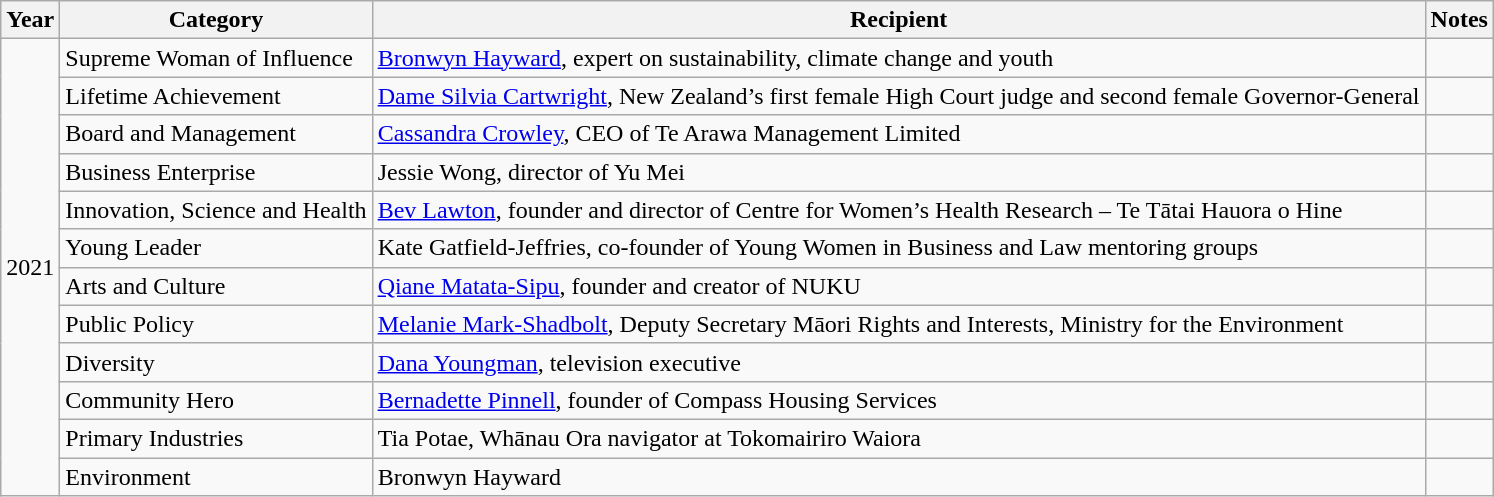<table class="wikitable">
<tr>
<th>Year</th>
<th>Category</th>
<th>Recipient</th>
<th>Notes</th>
</tr>
<tr>
<td rowspan="12">2021</td>
<td>Supreme Woman of Influence</td>
<td><a href='#'>Bronwyn Hayward</a>, expert on sustainability, climate change and youth</td>
<td></td>
</tr>
<tr>
<td>Lifetime Achievement</td>
<td><a href='#'>Dame Silvia Cartwright</a>, New Zealand’s first female High Court judge and second female Governor-General</td>
<td></td>
</tr>
<tr>
<td>Board and Management</td>
<td><a href='#'>Cassandra Crowley</a>, CEO of Te Arawa Management Limited</td>
<td></td>
</tr>
<tr>
<td>Business Enterprise</td>
<td>Jessie Wong, director of Yu Mei</td>
<td></td>
</tr>
<tr>
<td>Innovation, Science and Health</td>
<td><a href='#'>Bev Lawton</a>, founder and director of Centre for Women’s Health Research – Te Tātai Hauora o Hine</td>
<td></td>
</tr>
<tr>
<td>Young Leader</td>
<td>Kate Gatfield-Jeffries, co-founder of Young Women in Business and Law mentoring groups</td>
<td></td>
</tr>
<tr>
<td>Arts and Culture</td>
<td><a href='#'>Qiane Matata-Sipu</a>, founder and creator of NUKU</td>
<td></td>
</tr>
<tr>
<td>Public Policy</td>
<td><a href='#'>Melanie Mark-Shadbolt</a>, Deputy Secretary Māori Rights and Interests, Ministry for the Environment</td>
<td></td>
</tr>
<tr>
<td>Diversity</td>
<td><a href='#'>Dana Youngman</a>, television executive</td>
<td></td>
</tr>
<tr>
<td>Community Hero</td>
<td><a href='#'>Bernadette Pinnell</a>, founder of Compass Housing Services</td>
<td></td>
</tr>
<tr>
<td>Primary Industries</td>
<td>Tia Potae, Whānau Ora navigator at Tokomairiro Waiora</td>
<td></td>
</tr>
<tr>
<td>Environment</td>
<td>Bronwyn Hayward</td>
<td></td>
</tr>
</table>
